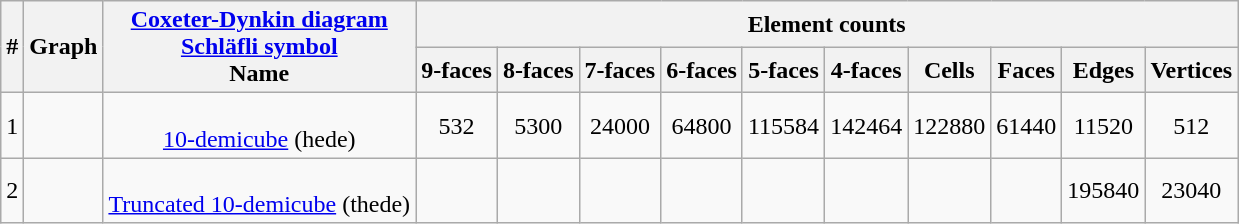<table class="wikitable">
<tr>
<th rowspan=2>#</th>
<th rowspan=2>Graph</th>
<th rowspan=2><a href='#'>Coxeter-Dynkin diagram</a><br><a href='#'>Schläfli symbol</a><br>Name</th>
<th colspan=10>Element counts</th>
</tr>
<tr>
<th>9-faces</th>
<th>8-faces</th>
<th>7-faces</th>
<th>6-faces</th>
<th>5-faces</th>
<th>4-faces</th>
<th>Cells</th>
<th>Faces</th>
<th>Edges</th>
<th>Vertices</th>
</tr>
<tr align=center>
<td>1</td>
<td></td>
<td><br><a href='#'>10-demicube</a> (hede)</td>
<td>532</td>
<td>5300</td>
<td>24000</td>
<td>64800</td>
<td>115584</td>
<td>142464</td>
<td>122880</td>
<td>61440</td>
<td>11520</td>
<td>512</td>
</tr>
<tr align=center>
<td>2</td>
<td></td>
<td><br><a href='#'>Truncated 10-demicube</a> (thede)</td>
<td></td>
<td></td>
<td></td>
<td></td>
<td></td>
<td></td>
<td></td>
<td></td>
<td>195840</td>
<td>23040</td>
</tr>
</table>
